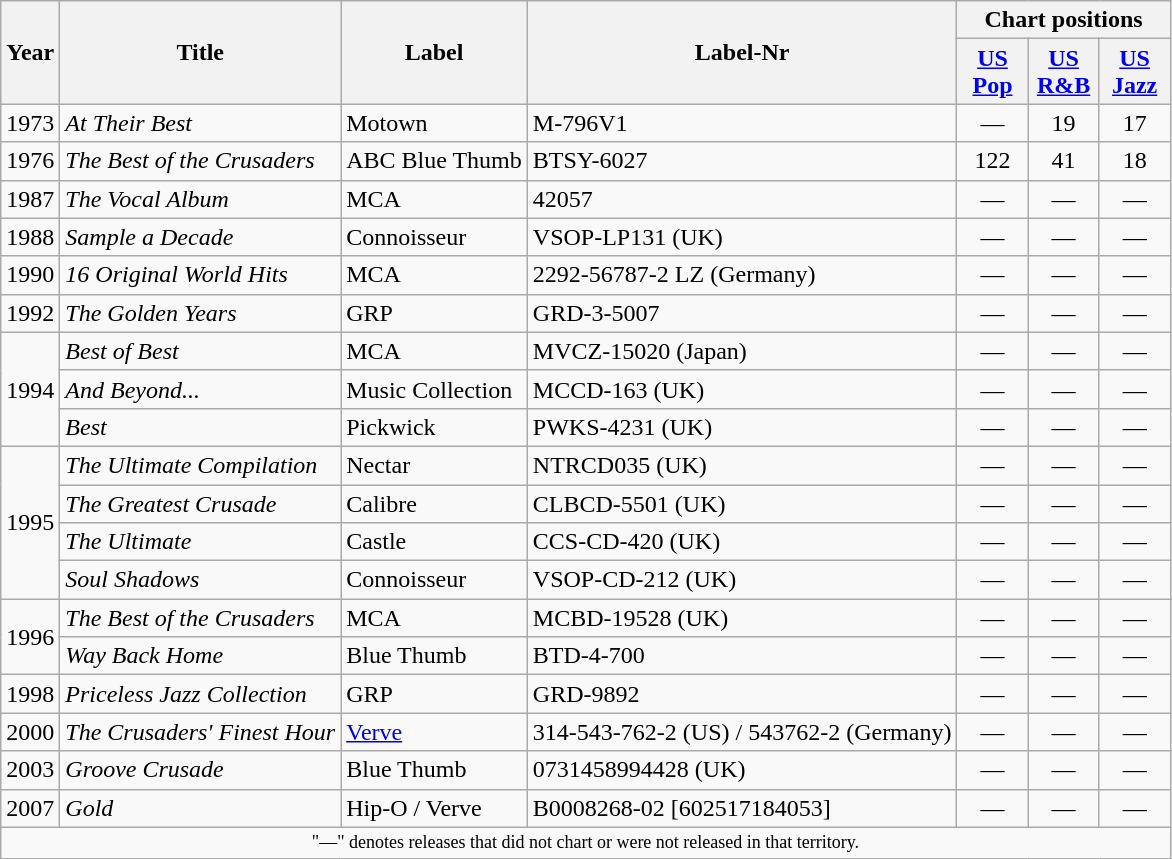<table class="wikitable">
<tr>
<th scope="col" rowspan="2">Year</th>
<th scope="col" rowspan="2">Title</th>
<th scope="col" rowspan="2">Label</th>
<th scope="col" rowspan="2">Label-Nr</th>
<th scope="col" colspan="3">Chart positions</th>
</tr>
<tr>
<th style="width:40px;"><a href='#'>US Pop</a><br></th>
<th style="width:40px;"><a href='#'>US R&B</a><br></th>
<th style="width:40px;"><a href='#'>US Jazz</a><br></th>
</tr>
<tr>
<td>1973</td>
<td><em>At Their Best</em></td>
<td>Motown</td>
<td>M-796V1</td>
<td align=center>—</td>
<td align=center>19</td>
<td align=center>17</td>
</tr>
<tr>
<td>1976</td>
<td><em>The Best of the Crusaders</em></td>
<td>ABC Blue Thumb</td>
<td>BTSY-6027</td>
<td align=center>122</td>
<td align=center>41</td>
<td align=center>18</td>
</tr>
<tr>
<td>1987</td>
<td><em>The Vocal Album</em></td>
<td>MCA</td>
<td>42057</td>
<td align=center>—</td>
<td align=center>—</td>
<td align=center>—</td>
</tr>
<tr>
<td>1988</td>
<td><em>Sample a Decade</em></td>
<td>Connoisseur</td>
<td>VSOP-LP131 (UK)</td>
<td align=center>—</td>
<td align=center>—</td>
<td align=center>—</td>
</tr>
<tr>
<td>1990</td>
<td><em>16 Original World Hits</em></td>
<td>MCA</td>
<td>2292-56787-2 LZ (Germany)</td>
<td align=center>—</td>
<td align=center>—</td>
<td align=center>—</td>
</tr>
<tr>
<td>1992</td>
<td><em>The Golden Years</em></td>
<td>GRP</td>
<td>GRD-3-5007</td>
<td align=center>—</td>
<td align=center>—</td>
<td align=center>—</td>
</tr>
<tr>
<td rowspan="3">1994</td>
<td><em>Best of Best</em></td>
<td>MCA</td>
<td>MVCZ-15020 (Japan)</td>
<td align=center>—</td>
<td align=center>—</td>
<td align=center>—</td>
</tr>
<tr>
<td><em>And Beyond...</em></td>
<td>Music Collection</td>
<td>MCCD-163 (UK)</td>
<td align=center>—</td>
<td align=center>—</td>
<td align=center>—</td>
</tr>
<tr>
<td><em>Best</em></td>
<td>Pickwick</td>
<td>PWKS-4231 (UK)</td>
<td align=center>—</td>
<td align=center>—</td>
<td align=center>—</td>
</tr>
<tr>
<td rowspan="4">1995</td>
<td><em>The Ultimate Compilation</em></td>
<td>Nectar</td>
<td>NTRCD035 (UK)</td>
<td align=center>—</td>
<td align=center>—</td>
<td align=center>—</td>
</tr>
<tr>
<td><em>The Greatest Crusade</em></td>
<td>Calibre</td>
<td>CLBCD-5501 (UK)</td>
<td align=center>—</td>
<td align=center>—</td>
<td align=center>—</td>
</tr>
<tr>
<td><em>The Ultimate</em></td>
<td>Castle</td>
<td>CCS-CD-420 (UK)</td>
<td align=center>—</td>
<td align=center>—</td>
<td align=center>—</td>
</tr>
<tr>
<td><em>Soul Shadows</em></td>
<td>Connoisseur</td>
<td>VSOP-CD-212 (UK)</td>
<td align=center>—</td>
<td align=center>—</td>
<td align=center>—</td>
</tr>
<tr>
<td rowspan="2">1996</td>
<td><em>The Best of the Crusaders</em></td>
<td>MCA</td>
<td>MCBD-19528 (UK)</td>
<td align=center>—</td>
<td align=center>—</td>
<td align=center>—</td>
</tr>
<tr>
<td><em>Way Back Home</em></td>
<td>Blue Thumb</td>
<td>BTD-4-700</td>
<td align=center>—</td>
<td align=center>—</td>
<td align=center>—</td>
</tr>
<tr>
<td>1998</td>
<td><em>Priceless Jazz Collection</em></td>
<td>GRP</td>
<td>GRD-9892</td>
<td align=center>—</td>
<td align=center>—</td>
<td align=center>—</td>
</tr>
<tr>
<td>2000</td>
<td><em>The Crusaders' Finest Hour</em></td>
<td><a href='#'>Verve</a></td>
<td>314-543-762-2 (US) / 543762-2 (Germany)</td>
<td align=center>—</td>
<td align=center>—</td>
<td align=center>—</td>
</tr>
<tr>
<td>2003</td>
<td><em>Groove Crusade</em></td>
<td>Blue Thumb</td>
<td>0731458994428 (UK)</td>
<td align=center>—</td>
<td align=center>—</td>
<td align=center>—</td>
</tr>
<tr>
<td>2007</td>
<td><em>Gold</em></td>
<td>Hip-O / Verve</td>
<td>B0008268-02 [602517184053]</td>
<td align=center>—</td>
<td align=center>—</td>
<td align=center>—</td>
</tr>
<tr>
<td colspan="10" style="text-align:center; font-size:9pt;">"—" denotes releases that did not chart or were not released in that territory.</td>
</tr>
</table>
